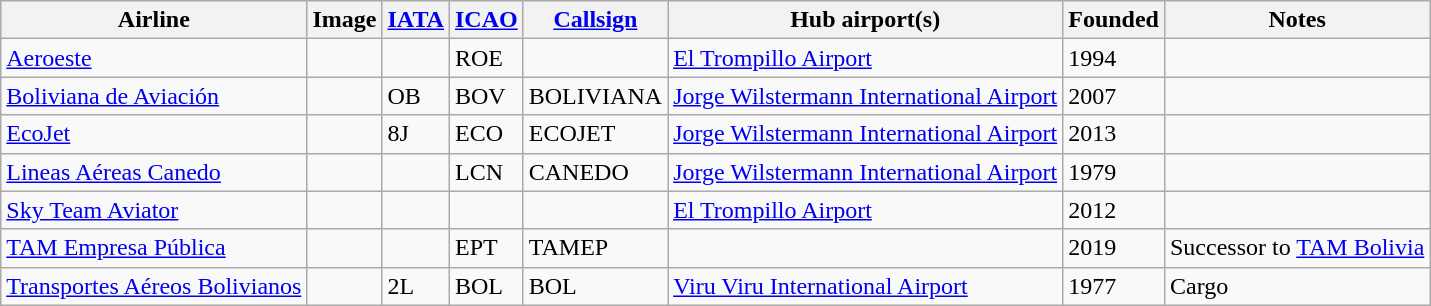<table class="wikitable sortable" style="border: 0; cellpadding: 2; cellspacing: 3;">
<tr valign="middle">
<th>Airline</th>
<th>Image</th>
<th><a href='#'>IATA</a></th>
<th><a href='#'>ICAO</a></th>
<th><a href='#'>Callsign</a></th>
<th>Hub airport(s)</th>
<th>Founded</th>
<th class="unsortable">Notes</th>
</tr>
<tr>
<td><a href='#'>Aeroeste</a></td>
<td></td>
<td></td>
<td>ROE</td>
<td></td>
<td><a href='#'>El Trompillo Airport</a></td>
<td>1994</td>
<td></td>
</tr>
<tr>
<td><a href='#'>Boliviana de Aviación</a></td>
<td></td>
<td>OB</td>
<td>BOV</td>
<td>BOLIVIANA</td>
<td><a href='#'>Jorge Wilstermann International Airport</a></td>
<td>2007</td>
<td></td>
</tr>
<tr>
<td><a href='#'>EcoJet</a></td>
<td></td>
<td>8J</td>
<td>ECO</td>
<td>ECOJET</td>
<td><a href='#'>Jorge Wilstermann International Airport</a></td>
<td>2013</td>
<td></td>
</tr>
<tr>
<td><a href='#'>Lineas Aéreas Canedo</a></td>
<td></td>
<td></td>
<td>LCN</td>
<td>CANEDO</td>
<td><a href='#'>Jorge Wilstermann International Airport</a></td>
<td>1979</td>
<td></td>
</tr>
<tr>
<td><a href='#'>Sky Team Aviator</a></td>
<td></td>
<td></td>
<td></td>
<td></td>
<td><a href='#'>El Trompillo Airport</a></td>
<td>2012</td>
<td></td>
</tr>
<tr>
<td><a href='#'>TAM Empresa Pública</a></td>
<td></td>
<td></td>
<td>EPT</td>
<td>TAMEP</td>
<td></td>
<td>2019</td>
<td>Successor to <a href='#'>TAM Bolivia</a></td>
</tr>
<tr>
<td><a href='#'>Transportes Aéreos Bolivianos</a></td>
<td></td>
<td>2L</td>
<td>BOL</td>
<td>BOL</td>
<td><a href='#'>Viru Viru International Airport</a></td>
<td>1977</td>
<td>Cargo</td>
</tr>
<tr>
</tr>
</table>
